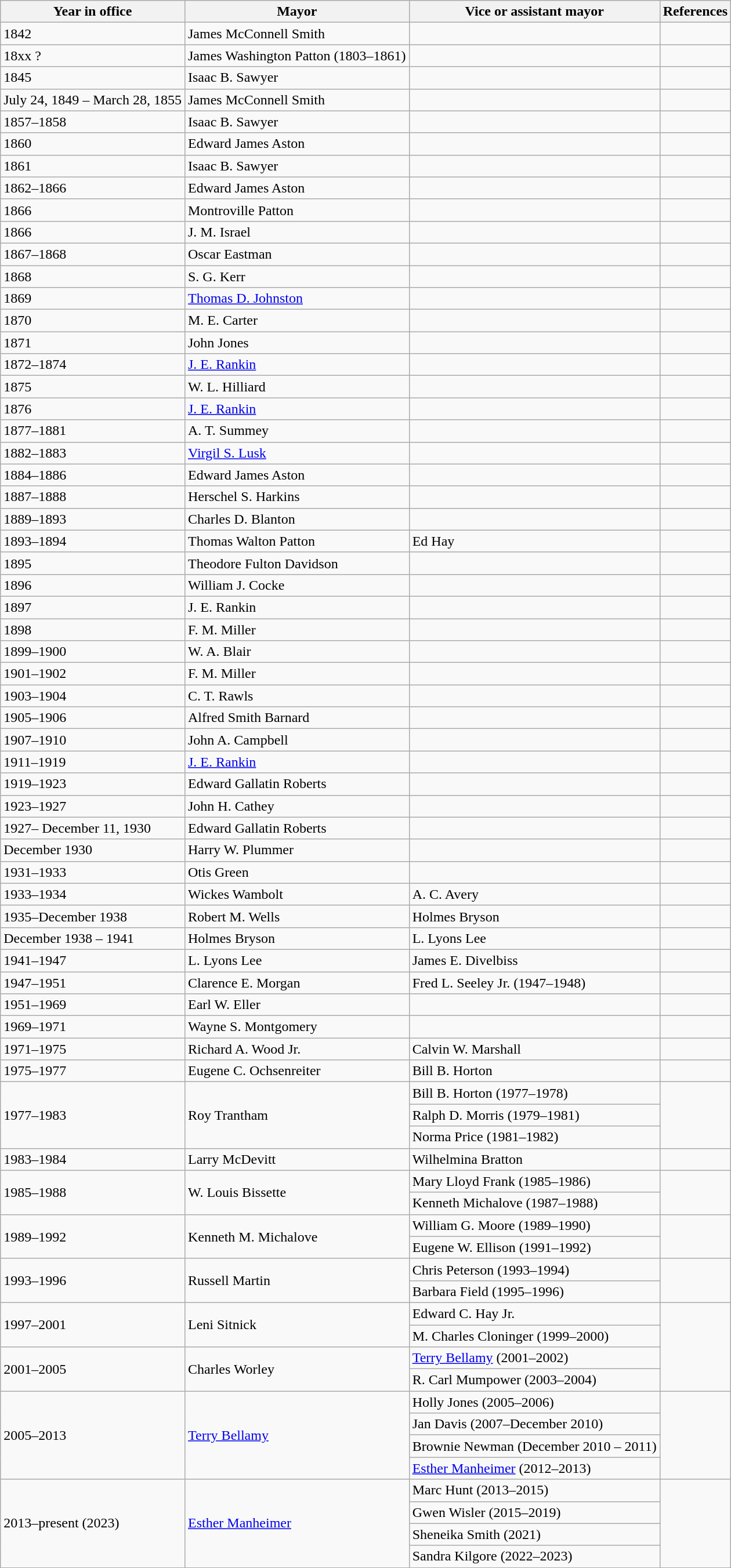<table class="wikitable sortable">
<tr>
<th>Year in office</th>
<th>Mayor</th>
<th>Vice or assistant mayor</th>
<th>References</th>
</tr>
<tr>
<td>1842</td>
<td>James McConnell Smith</td>
<td></td>
<td></td>
</tr>
<tr>
<td>18xx ?</td>
<td>James Washington Patton (1803–1861)</td>
<td></td>
<td></td>
</tr>
<tr>
<td>1845</td>
<td>Isaac B. Sawyer</td>
<td></td>
<td></td>
</tr>
<tr>
<td>July 24, 1849 – March 28, 1855</td>
<td>James McConnell Smith</td>
<td></td>
<td></td>
</tr>
<tr>
<td>1857–1858</td>
<td>Isaac B. Sawyer</td>
<td></td>
<td></td>
</tr>
<tr>
<td>1860</td>
<td>Edward James Aston</td>
<td></td>
<td></td>
</tr>
<tr>
<td>1861</td>
<td>Isaac B. Sawyer</td>
<td></td>
<td></td>
</tr>
<tr>
<td>1862–1866</td>
<td>Edward James Aston</td>
<td></td>
<td></td>
</tr>
<tr>
<td>1866</td>
<td>Montroville Patton</td>
<td></td>
<td></td>
</tr>
<tr>
<td>1866</td>
<td>J. M. Israel</td>
<td></td>
<td></td>
</tr>
<tr>
<td>1867–1868</td>
<td>Oscar Eastman</td>
<td></td>
<td></td>
</tr>
<tr>
<td>1868</td>
<td>S. G. Kerr</td>
<td></td>
<td></td>
</tr>
<tr>
<td>1869</td>
<td><a href='#'>Thomas D. Johnston</a></td>
<td></td>
<td></td>
</tr>
<tr>
<td>1870</td>
<td>M. E. Carter</td>
<td></td>
<td></td>
</tr>
<tr>
<td>1871</td>
<td>John Jones</td>
<td></td>
<td></td>
</tr>
<tr>
<td>1872–1874</td>
<td><a href='#'>J. E. Rankin</a></td>
<td></td>
<td></td>
</tr>
<tr>
<td>1875</td>
<td>W. L. Hilliard</td>
<td></td>
<td></td>
</tr>
<tr>
<td>1876</td>
<td><a href='#'>J. E. Rankin</a></td>
<td></td>
<td></td>
</tr>
<tr>
<td>1877–1881</td>
<td>A. T. Summey</td>
<td></td>
<td></td>
</tr>
<tr>
<td>1882–1883</td>
<td><a href='#'>Virgil S. Lusk</a></td>
<td></td>
<td></td>
</tr>
<tr>
<td>1884–1886</td>
<td>Edward James Aston</td>
<td></td>
<td></td>
</tr>
<tr>
<td>1887–1888</td>
<td>Herschel S. Harkins</td>
<td></td>
<td></td>
</tr>
<tr>
<td>1889–1893</td>
<td>Charles D. Blanton</td>
<td></td>
<td></td>
</tr>
<tr>
<td>1893–1894</td>
<td>Thomas Walton Patton</td>
<td>Ed Hay</td>
<td></td>
</tr>
<tr>
<td>1895</td>
<td>Theodore Fulton Davidson</td>
<td></td>
<td></td>
</tr>
<tr>
<td>1896</td>
<td>William J. Cocke</td>
<td></td>
<td></td>
</tr>
<tr>
<td>1897</td>
<td>J. E. Rankin</td>
<td></td>
<td></td>
</tr>
<tr>
<td>1898</td>
<td>F. M. Miller</td>
<td></td>
<td></td>
</tr>
<tr>
<td>1899–1900</td>
<td>W. A. Blair</td>
<td></td>
<td></td>
</tr>
<tr>
<td>1901–1902</td>
<td>F. M. Miller</td>
<td></td>
<td></td>
</tr>
<tr>
<td>1903–1904</td>
<td>C. T. Rawls</td>
<td></td>
<td></td>
</tr>
<tr>
<td>1905–1906</td>
<td>Alfred Smith Barnard</td>
<td></td>
<td></td>
</tr>
<tr>
<td>1907–1910</td>
<td>John A. Campbell</td>
<td></td>
<td></td>
</tr>
<tr>
<td>1911–1919</td>
<td><a href='#'>J. E. Rankin</a></td>
<td></td>
<td></td>
</tr>
<tr>
<td>1919–1923</td>
<td>Edward Gallatin Roberts</td>
<td></td>
<td></td>
</tr>
<tr>
<td>1923–1927</td>
<td>John H. Cathey</td>
<td></td>
<td></td>
</tr>
<tr>
<td>1927– December 11, 1930</td>
<td>Edward Gallatin Roberts</td>
<td></td>
<td></td>
</tr>
<tr>
<td>December 1930</td>
<td>Harry W. Plummer</td>
<td></td>
<td></td>
</tr>
<tr>
<td>1931–1933</td>
<td>Otis Green</td>
<td></td>
<td></td>
</tr>
<tr>
<td>1933–1934</td>
<td>Wickes Wambolt</td>
<td>A. C. Avery</td>
<td></td>
</tr>
<tr>
<td>1935–December 1938</td>
<td>Robert M. Wells</td>
<td>Holmes Bryson</td>
<td></td>
</tr>
<tr>
<td>December 1938 – 1941</td>
<td>Holmes Bryson</td>
<td>L. Lyons Lee</td>
<td></td>
</tr>
<tr>
<td>1941–1947</td>
<td>L. Lyons Lee</td>
<td>James E. Divelbiss</td>
<td></td>
</tr>
<tr>
<td>1947–1951</td>
<td>Clarence E. Morgan</td>
<td>Fred L. Seeley Jr. (1947–1948)</td>
<td></td>
</tr>
<tr>
<td>1951–1969</td>
<td>Earl W. Eller</td>
<td></td>
<td></td>
</tr>
<tr>
<td>1969–1971</td>
<td>Wayne S. Montgomery</td>
<td></td>
<td></td>
</tr>
<tr>
<td>1971–1975</td>
<td>Richard A. Wood Jr.</td>
<td>Calvin W. Marshall</td>
<td></td>
</tr>
<tr>
<td>1975–1977</td>
<td>Eugene C. Ochsenreiter</td>
<td>Bill B. Horton</td>
<td></td>
</tr>
<tr>
<td rowspan="3">1977–1983</td>
<td rowspan="3">Roy Trantham</td>
<td>Bill B. Horton (1977–1978)</td>
<td rowspan="3"></td>
</tr>
<tr>
<td>Ralph D. Morris (1979–1981)</td>
</tr>
<tr>
<td>Norma Price (1981–1982)</td>
</tr>
<tr>
<td>1983–1984</td>
<td>Larry McDevitt</td>
<td>Wilhelmina Bratton</td>
<td></td>
</tr>
<tr>
<td rowspan="2">1985–1988</td>
<td rowspan="2">W. Louis Bissette</td>
<td>Mary Lloyd Frank (1985–1986)</td>
<td rowspan="2"></td>
</tr>
<tr>
<td>Kenneth Michalove (1987–1988)</td>
</tr>
<tr>
<td rowspan="2">1989–1992</td>
<td rowspan="2">Kenneth M. Michalove</td>
<td>William G. Moore (1989–1990)</td>
<td rowspan="2"></td>
</tr>
<tr>
<td>Eugene W. Ellison (1991–1992)</td>
</tr>
<tr>
<td rowspan="2">1993–1996</td>
<td rowspan="2">Russell Martin</td>
<td>Chris Peterson (1993–1994)</td>
<td rowspan="2"></td>
</tr>
<tr>
<td>Barbara Field (1995–1996)</td>
</tr>
<tr>
<td rowspan="2">1997–2001</td>
<td rowspan="2">Leni Sitnick</td>
<td>Edward C. Hay Jr.</td>
<td rowspan="4"></td>
</tr>
<tr>
<td>M. Charles Cloninger (1999–2000)</td>
</tr>
<tr>
<td rowspan="2">2001–2005</td>
<td rowspan="2">Charles Worley</td>
<td><a href='#'>Terry Bellamy</a> (2001–2002)</td>
</tr>
<tr>
<td>R. Carl Mumpower (2003–2004)</td>
</tr>
<tr>
<td rowspan="4">2005–2013</td>
<td rowspan="4"><a href='#'>Terry Bellamy</a></td>
<td>Holly Jones (2005–2006)</td>
<td rowspan="4"></td>
</tr>
<tr>
<td>Jan Davis (2007–December 2010)</td>
</tr>
<tr>
<td>Brownie Newman (December 2010 – 2011)</td>
</tr>
<tr>
<td><a href='#'>Esther Manheimer</a> (2012–2013)</td>
</tr>
<tr>
<td rowspan="4">2013–present (2023)</td>
<td rowspan="4"><a href='#'>Esther Manheimer</a></td>
<td>Marc Hunt (2013–2015)</td>
<td rowspan="4"></td>
</tr>
<tr>
<td>Gwen Wisler (2015–2019)</td>
</tr>
<tr>
<td>Sheneika Smith (2021)</td>
</tr>
<tr>
<td>Sandra Kilgore (2022–2023)</td>
</tr>
</table>
